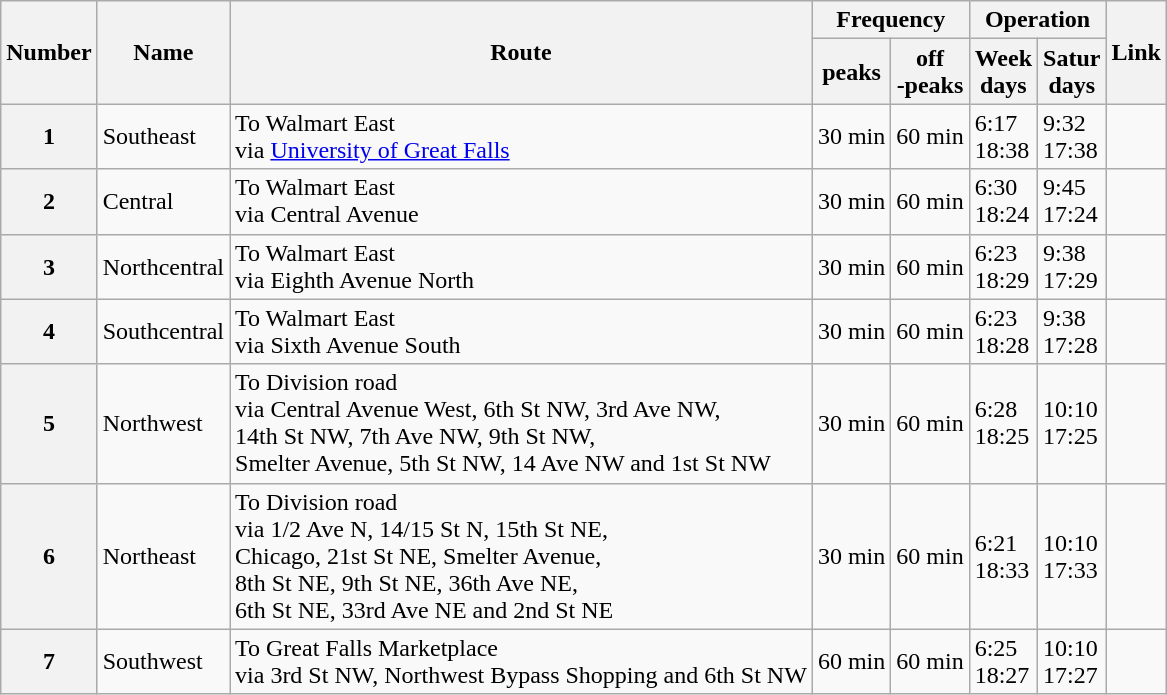<table class="wikitable">
<tr>
<th rowspan=2>Number</th>
<th rowspan=2>Name</th>
<th rowspan=2>Route</th>
<th colspan=2>Frequency</th>
<th colspan=2>Operation</th>
<th rowspan=2>Link</th>
</tr>
<tr>
<th>peaks</th>
<th>off<br>-peaks</th>
<th>Week<br>days</th>
<th>Satur<br>days</th>
</tr>
<tr>
<th>1</th>
<td>Southeast</td>
<td>To Walmart East<br>via <a href='#'>University of Great Falls</a></td>
<td>30 min</td>
<td>60 min</td>
<td>6:17<br>18:38</td>
<td>9:32<br>17:38</td>
<td></td>
</tr>
<tr>
<th>2</th>
<td>Central</td>
<td>To Walmart East<br>via Central Avenue</td>
<td>30 min</td>
<td>60 min</td>
<td>6:30<br>18:24</td>
<td>9:45<br>17:24</td>
<td></td>
</tr>
<tr>
<th>3</th>
<td>Northcentral</td>
<td>To Walmart East<br>via Eighth Avenue North</td>
<td>30 min</td>
<td>60 min</td>
<td>6:23<br>18:29</td>
<td>9:38<br>17:29</td>
<td></td>
</tr>
<tr>
<th>4</th>
<td>Southcentral</td>
<td>To Walmart East<br>via Sixth Avenue South</td>
<td>30 min</td>
<td>60 min</td>
<td>6:23<br>18:28</td>
<td>9:38<br>17:28</td>
<td> </td>
</tr>
<tr>
<th>5</th>
<td>Northwest</td>
<td>To Division road<br>via Central Avenue West, 6th St NW, 3rd Ave NW,<br>14th St NW, 7th Ave NW, 9th St NW,<br>Smelter Avenue, 5th St NW, 14 Ave NW and 1st St NW</td>
<td>30 min</td>
<td>60 min</td>
<td>6:28<br>18:25</td>
<td>10:10<br>17:25</td>
<td></td>
</tr>
<tr>
<th>6</th>
<td>Northeast</td>
<td>To Division road<br>via 1/2 Ave N, 14/15 St N, 15th St NE,<br>Chicago, 21st St NE, Smelter Avenue,<br>8th St NE, 9th St NE, 36th Ave NE,<br>6th St NE, 33rd Ave NE and 2nd St NE</td>
<td>30 min</td>
<td>60 min</td>
<td>6:21<br>18:33</td>
<td>10:10<br>17:33</td>
<td></td>
</tr>
<tr>
<th>7</th>
<td>Southwest</td>
<td>To Great Falls Marketplace<br>via 3rd St NW, Northwest Bypass Shopping and 6th St NW</td>
<td>60 min</td>
<td>60 min</td>
<td>6:25<br>18:27</td>
<td>10:10<br>17:27</td>
<td></td>
</tr>
</table>
